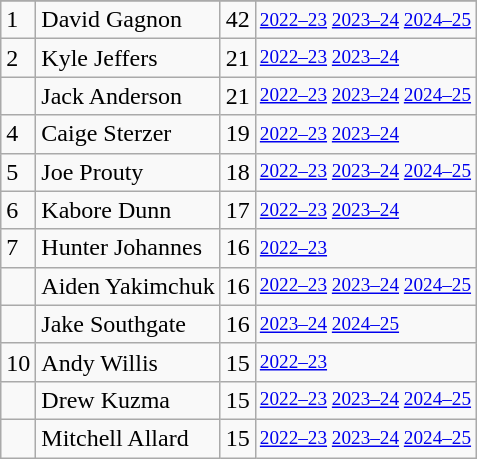<table class="wikitable">
<tr>
</tr>
<tr>
<td>1</td>
<td>David Gagnon</td>
<td>42</td>
<td style="font-size:80%;"><a href='#'>2022–23</a> <a href='#'>2023–24</a> <a href='#'>2024–25</a></td>
</tr>
<tr>
<td>2</td>
<td>Kyle Jeffers</td>
<td>21</td>
<td style="font-size:80%;"><a href='#'>2022–23</a> <a href='#'>2023–24</a></td>
</tr>
<tr>
<td></td>
<td>Jack Anderson</td>
<td>21</td>
<td style="font-size:80%;"><a href='#'>2022–23</a> <a href='#'>2023–24</a> <a href='#'>2024–25</a></td>
</tr>
<tr>
<td>4</td>
<td>Caige Sterzer</td>
<td>19</td>
<td style="font-size:80%;"><a href='#'>2022–23</a> <a href='#'>2023–24</a></td>
</tr>
<tr>
<td>5</td>
<td>Joe Prouty</td>
<td>18</td>
<td style="font-size:80%;"><a href='#'>2022–23</a> <a href='#'>2023–24</a> <a href='#'>2024–25</a></td>
</tr>
<tr>
<td>6</td>
<td>Kabore Dunn</td>
<td>17</td>
<td style="font-size:80%;"><a href='#'>2022–23</a> <a href='#'>2023–24</a></td>
</tr>
<tr>
<td>7</td>
<td>Hunter Johannes</td>
<td>16</td>
<td style="font-size:80%;"><a href='#'>2022–23</a></td>
</tr>
<tr>
<td></td>
<td>Aiden Yakimchuk</td>
<td>16</td>
<td style="font-size:80%;"><a href='#'>2022–23</a> <a href='#'>2023–24</a> <a href='#'>2024–25</a></td>
</tr>
<tr>
<td></td>
<td>Jake Southgate</td>
<td>16</td>
<td style="font-size:80%;"><a href='#'>2023–24</a> <a href='#'>2024–25</a></td>
</tr>
<tr>
<td>10</td>
<td>Andy Willis</td>
<td>15</td>
<td style="font-size:80%;"><a href='#'>2022–23</a></td>
</tr>
<tr>
<td></td>
<td>Drew Kuzma</td>
<td>15</td>
<td style="font-size:80%;"><a href='#'>2022–23</a> <a href='#'>2023–24</a> <a href='#'>2024–25</a></td>
</tr>
<tr>
<td></td>
<td>Mitchell Allard</td>
<td>15</td>
<td style="font-size:80%;"><a href='#'>2022–23</a> <a href='#'>2023–24</a> <a href='#'>2024–25</a></td>
</tr>
</table>
